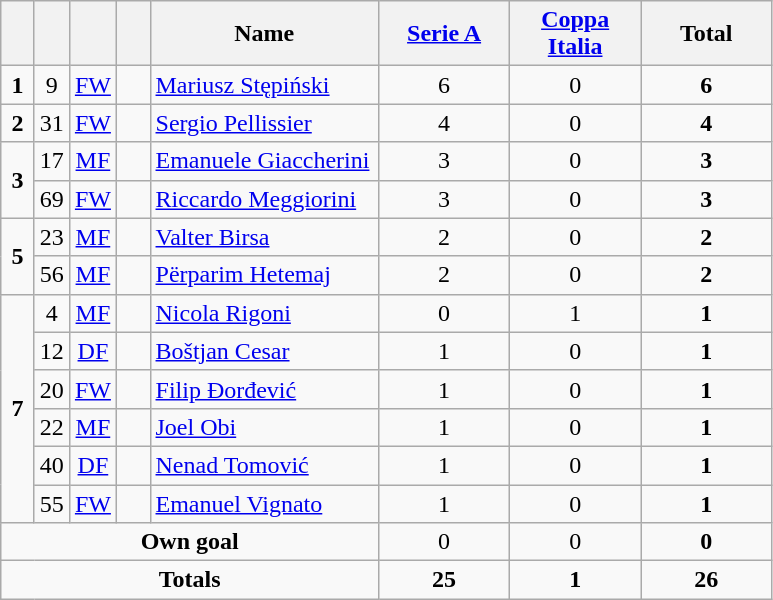<table class="wikitable" style="text-align:center">
<tr>
<th width=15></th>
<th width=15></th>
<th width=15></th>
<th width=15></th>
<th width=145>Name</th>
<th width=80><strong><a href='#'>Serie A</a></strong></th>
<th width=80><strong><a href='#'>Coppa Italia</a></strong></th>
<th width=80>Total</th>
</tr>
<tr>
<td><strong>1</strong></td>
<td>9</td>
<td><a href='#'>FW</a></td>
<td></td>
<td align=left><a href='#'>Mariusz Stępiński</a></td>
<td>6</td>
<td>0</td>
<td><strong>6</strong></td>
</tr>
<tr>
<td><strong>2</strong></td>
<td>31</td>
<td><a href='#'>FW</a></td>
<td></td>
<td align=left><a href='#'>Sergio Pellissier</a></td>
<td>4</td>
<td>0</td>
<td><strong>4</strong></td>
</tr>
<tr>
<td rowspan=2><strong>3</strong></td>
<td>17</td>
<td><a href='#'>MF</a></td>
<td></td>
<td align=left><a href='#'>Emanuele Giaccherini</a></td>
<td>3</td>
<td>0</td>
<td><strong>3</strong></td>
</tr>
<tr>
<td>69</td>
<td><a href='#'>FW</a></td>
<td></td>
<td align=left><a href='#'>Riccardo Meggiorini</a></td>
<td>3</td>
<td>0</td>
<td><strong>3</strong></td>
</tr>
<tr>
<td rowspan=2><strong>5</strong></td>
<td>23</td>
<td><a href='#'>MF</a></td>
<td></td>
<td align=left><a href='#'>Valter Birsa</a></td>
<td>2</td>
<td>0</td>
<td><strong>2</strong></td>
</tr>
<tr>
<td>56</td>
<td><a href='#'>MF</a></td>
<td></td>
<td align=left><a href='#'>Përparim Hetemaj</a></td>
<td>2</td>
<td>0</td>
<td><strong>2</strong></td>
</tr>
<tr>
<td rowspan=6><strong>7</strong></td>
<td>4</td>
<td><a href='#'>MF</a></td>
<td></td>
<td align=left><a href='#'>Nicola Rigoni</a></td>
<td>0</td>
<td>1</td>
<td><strong>1</strong></td>
</tr>
<tr>
<td>12</td>
<td><a href='#'>DF</a></td>
<td></td>
<td align=left><a href='#'>Boštjan Cesar</a></td>
<td>1</td>
<td>0</td>
<td><strong>1</strong></td>
</tr>
<tr>
<td>20</td>
<td><a href='#'>FW</a></td>
<td></td>
<td align=left><a href='#'>Filip Đorđević</a></td>
<td>1</td>
<td>0</td>
<td><strong>1</strong></td>
</tr>
<tr>
<td>22</td>
<td><a href='#'>MF</a></td>
<td></td>
<td align=left><a href='#'>Joel Obi</a></td>
<td>1</td>
<td>0</td>
<td><strong>1</strong></td>
</tr>
<tr>
<td>40</td>
<td><a href='#'>DF</a></td>
<td></td>
<td align=left><a href='#'>Nenad Tomović</a></td>
<td>1</td>
<td>0</td>
<td><strong>1</strong></td>
</tr>
<tr>
<td>55</td>
<td><a href='#'>FW</a></td>
<td></td>
<td align=left><a href='#'>Emanuel Vignato</a></td>
<td>1</td>
<td>0</td>
<td><strong>1</strong></td>
</tr>
<tr>
<td colspan=5><strong>Own goal</strong></td>
<td>0</td>
<td>0</td>
<td><strong>0</strong></td>
</tr>
<tr>
<td colspan=5><strong>Totals</strong></td>
<td><strong>25</strong></td>
<td><strong>1</strong></td>
<td><strong>26</strong></td>
</tr>
</table>
